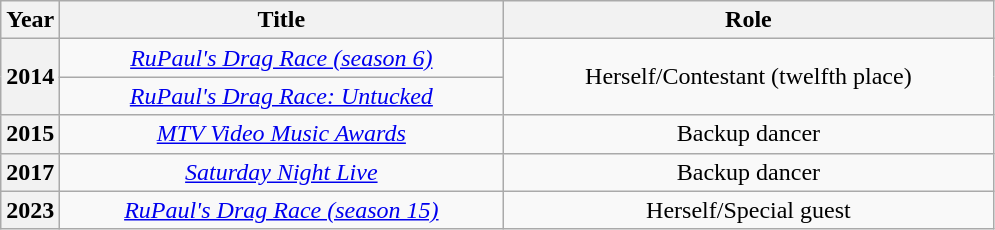<table class="wikitable plainrowheaders" style="text-align:center;">
<tr>
<th scope="col">Year</th>
<th scope="col" style="width: 18em; class="unsortable">Title</th>
<th scope="col" style="width: 20em; class="unsortable">Role</th>
</tr>
<tr>
<th rowspan="2" scope="row">2014</th>
<td><em><a href='#'>RuPaul's Drag Race (season 6)</a></em></td>
<td rowspan="2">Herself/Contestant (twelfth place)</td>
</tr>
<tr>
<td><em><a href='#'>RuPaul's Drag Race: Untucked</a></em></td>
</tr>
<tr>
<th scope="row">2015</th>
<td><em><a href='#'>MTV Video Music Awards</a></em></td>
<td>Backup dancer</td>
</tr>
<tr>
<th scope="row">2017</th>
<td><em><a href='#'>Saturday Night Live</a></em></td>
<td>Backup dancer</td>
</tr>
<tr>
<th scope="row">2023</th>
<td><em><a href='#'>RuPaul's Drag Race (season 15)</a></em></td>
<td rowspan="2">Herself/Special guest</td>
</tr>
</table>
